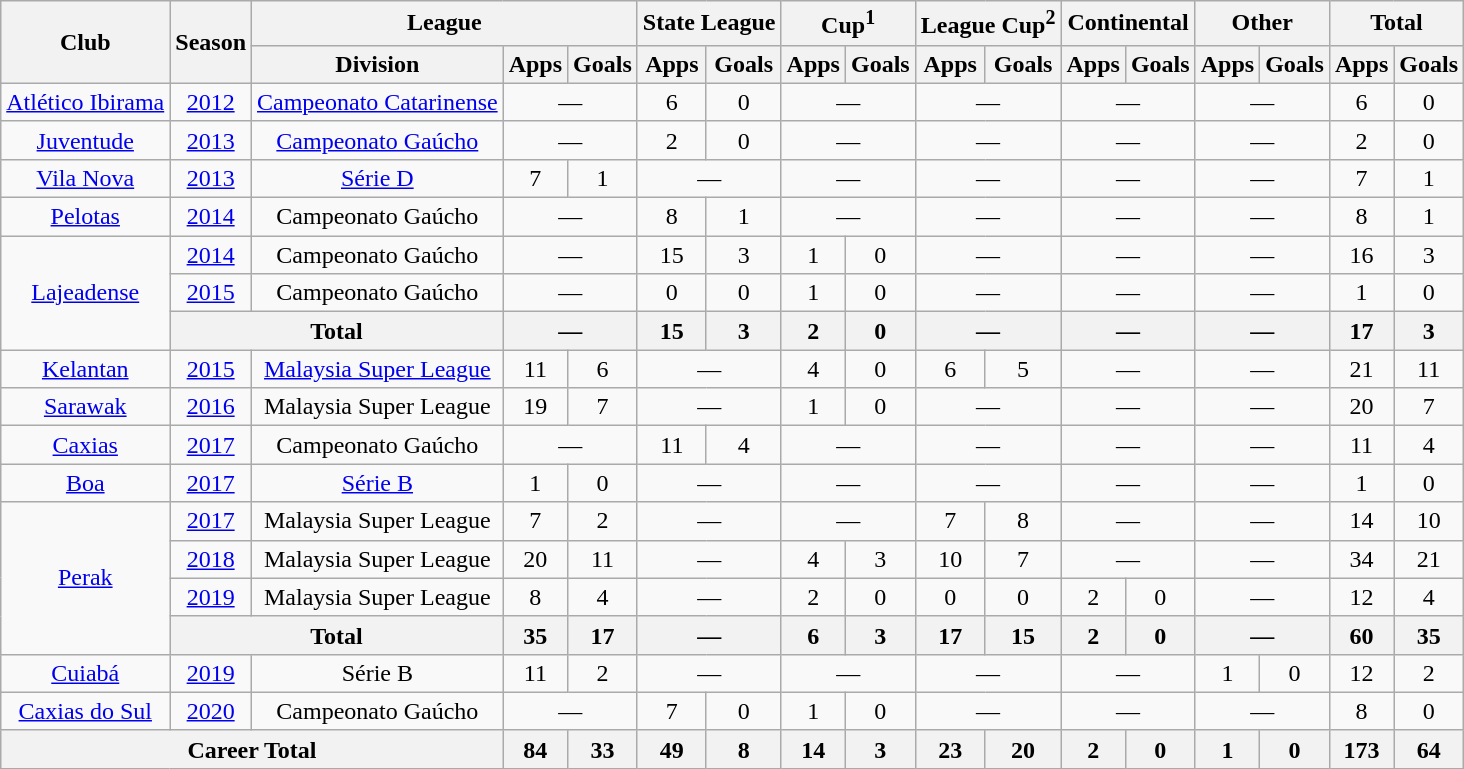<table class=wikitable style="text-align:center">
<tr>
<th rowspan=2>Club</th>
<th rowspan=2>Season</th>
<th colspan=3>League</th>
<th colspan=2>State League</th>
<th colspan=2>Cup<sup>1</sup></th>
<th colspan=2>League Cup<sup>2</sup></th>
<th colspan=2>Continental</th>
<th colspan=2>Other</th>
<th colspan=2>Total</th>
</tr>
<tr>
<th>Division</th>
<th>Apps</th>
<th>Goals</th>
<th>Apps</th>
<th>Goals</th>
<th>Apps</th>
<th>Goals</th>
<th>Apps</th>
<th>Goals</th>
<th>Apps</th>
<th>Goals</th>
<th>Apps</th>
<th>Goals</th>
<th>Apps</th>
<th>Goals</th>
</tr>
<tr>
<td><a href='#'>Atlético Ibirama</a></td>
<td><a href='#'>2012</a></td>
<td><a href='#'>Campeonato Catarinense</a></td>
<td colspan=2>—</td>
<td>6</td>
<td>0</td>
<td colspan=2>—</td>
<td colspan=2>—</td>
<td colspan=2>—</td>
<td colspan=2>—</td>
<td>6</td>
<td>0</td>
</tr>
<tr>
<td><a href='#'>Juventude</a></td>
<td><a href='#'>2013</a></td>
<td><a href='#'>Campeonato Gaúcho</a></td>
<td colspan=2>—</td>
<td>2</td>
<td>0</td>
<td colspan=2>—</td>
<td colspan=2>—</td>
<td colspan=2>—</td>
<td colspan=2>—</td>
<td>2</td>
<td>0</td>
</tr>
<tr>
<td><a href='#'>Vila Nova</a></td>
<td><a href='#'>2013</a></td>
<td><a href='#'>Série D</a></td>
<td>7</td>
<td>1</td>
<td colspan=2>—</td>
<td colspan=2>—</td>
<td colspan=2>—</td>
<td colspan=2>—</td>
<td colspan=2>—</td>
<td>7</td>
<td>1</td>
</tr>
<tr>
<td><a href='#'>Pelotas</a></td>
<td><a href='#'>2014</a></td>
<td>Campeonato Gaúcho</td>
<td colspan=2>—</td>
<td>8</td>
<td>1</td>
<td colspan=2>—</td>
<td colspan=2>—</td>
<td colspan=2>—</td>
<td colspan=2>—</td>
<td>8</td>
<td>1</td>
</tr>
<tr>
<td rowspan=3><a href='#'>Lajeadense</a></td>
<td><a href='#'>2014</a></td>
<td>Campeonato Gaúcho</td>
<td colspan=2>—</td>
<td>15</td>
<td>3</td>
<td>1</td>
<td>0</td>
<td colspan=2>—</td>
<td colspan=2>—</td>
<td colspan=2>—</td>
<td>16</td>
<td>3</td>
</tr>
<tr>
<td><a href='#'>2015</a></td>
<td>Campeonato Gaúcho</td>
<td colspan=2>—</td>
<td>0</td>
<td>0</td>
<td>1</td>
<td>0</td>
<td colspan=2>—</td>
<td colspan=2>—</td>
<td colspan=2>—</td>
<td>1</td>
<td>0</td>
</tr>
<tr>
<th colspan="2">Total</th>
<th colspan=2>—</th>
<th>15</th>
<th>3</th>
<th>2</th>
<th>0</th>
<th colspan=2>—</th>
<th colspan=2>—</th>
<th colspan=2>—</th>
<th>17</th>
<th>3</th>
</tr>
<tr>
<td><a href='#'>Kelantan</a></td>
<td><a href='#'>2015</a></td>
<td><a href='#'>Malaysia Super League</a></td>
<td>11</td>
<td>6</td>
<td colspan=2>—</td>
<td>4</td>
<td>0</td>
<td>6</td>
<td>5</td>
<td colspan=2>—</td>
<td colspan=2>—</td>
<td>21</td>
<td>11</td>
</tr>
<tr>
<td><a href='#'>Sarawak</a></td>
<td><a href='#'>2016</a></td>
<td>Malaysia Super League</td>
<td>19</td>
<td>7</td>
<td colspan=2>—</td>
<td>1</td>
<td>0</td>
<td colspan=2>—</td>
<td colspan=2>—</td>
<td colspan=2>—</td>
<td>20</td>
<td>7</td>
</tr>
<tr>
<td><a href='#'>Caxias</a></td>
<td><a href='#'>2017</a></td>
<td>Campeonato Gaúcho</td>
<td colspan=2>—</td>
<td>11</td>
<td>4</td>
<td colspan=2>—</td>
<td colspan=2>—</td>
<td colspan=2>—</td>
<td colspan=2>—</td>
<td>11</td>
<td>4</td>
</tr>
<tr>
<td><a href='#'>Boa</a></td>
<td><a href='#'>2017</a></td>
<td><a href='#'>Série B</a></td>
<td>1</td>
<td>0</td>
<td colspan=2>—</td>
<td colspan=2>—</td>
<td colspan=2>—</td>
<td colspan=2>—</td>
<td colspan=2>—</td>
<td>1</td>
<td>0</td>
</tr>
<tr>
<td rowspan=4><a href='#'>Perak</a></td>
<td><a href='#'>2017</a></td>
<td>Malaysia Super League</td>
<td>7</td>
<td>2</td>
<td colspan=2>—</td>
<td colspan=2>—</td>
<td>7</td>
<td>8</td>
<td colspan=2>—</td>
<td colspan=2>—</td>
<td>14</td>
<td>10</td>
</tr>
<tr>
<td><a href='#'>2018</a></td>
<td>Malaysia Super League</td>
<td>20</td>
<td>11</td>
<td colspan=2>—</td>
<td>4</td>
<td>3</td>
<td>10</td>
<td>7</td>
<td colspan=2>—</td>
<td colspan=2>—</td>
<td>34</td>
<td>21</td>
</tr>
<tr>
<td><a href='#'>2019</a></td>
<td>Malaysia Super League</td>
<td>8</td>
<td>4</td>
<td colspan=2>—</td>
<td>2</td>
<td>0</td>
<td>0</td>
<td>0</td>
<td>2</td>
<td>0</td>
<td colspan=2>—</td>
<td>12</td>
<td>4</td>
</tr>
<tr>
<th colspan="2">Total</th>
<th>35</th>
<th>17</th>
<th colspan=2>—</th>
<th>6</th>
<th>3</th>
<th>17</th>
<th>15</th>
<th>2</th>
<th>0</th>
<th colspan=2>—</th>
<th>60</th>
<th>35</th>
</tr>
<tr>
<td><a href='#'>Cuiabá</a></td>
<td><a href='#'>2019</a></td>
<td>Série B</td>
<td>11</td>
<td>2</td>
<td colspan=2>—</td>
<td colspan=2>—</td>
<td colspan=2>—</td>
<td colspan=2>—</td>
<td>1</td>
<td>0</td>
<td>12</td>
<td>2</td>
</tr>
<tr>
<td><a href='#'>Caxias do Sul</a></td>
<td><a href='#'>2020</a></td>
<td>Campeonato Gaúcho</td>
<td colspan=2>—</td>
<td>7</td>
<td>0</td>
<td>1</td>
<td>0</td>
<td colspan=2>—</td>
<td colspan=2>—</td>
<td colspan=2>—</td>
<td>8</td>
<td>0</td>
</tr>
<tr>
<th colspan="3">Career Total</th>
<th>84</th>
<th>33</th>
<th>49</th>
<th>8</th>
<th>14</th>
<th>3</th>
<th>23</th>
<th>20</th>
<th>2</th>
<th>0</th>
<th>1</th>
<th>0</th>
<th>173</th>
<th>64</th>
</tr>
</table>
